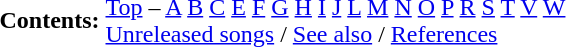<table id="toc" border="0">
<tr>
<th>Contents:</th>
<td><a href='#'>Top</a> – <a href='#'>A</a> <a href='#'>B</a> <a href='#'>C</a> <a href='#'>E</a> <a href='#'>F</a> <a href='#'>G</a> <a href='#'>H</a> <a href='#'>I</a> <a href='#'>J</a> <a href='#'>L</a> <a href='#'>M</a> <a href='#'>N</a> <a href='#'>O</a> <a href='#'>P</a> <a href='#'>R</a> <a href='#'>S</a> <a href='#'>T</a> <a href='#'>V</a> <a href='#'>W</a><br><a href='#'>Unreleased songs</a> / <a href='#'>See also</a> / <a href='#'>References</a> </td>
</tr>
</table>
